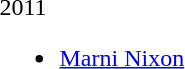<table>
<tr>
<td>2011<br><ul><li><a href='#'>Marni Nixon</a></li></ul></td>
</tr>
</table>
